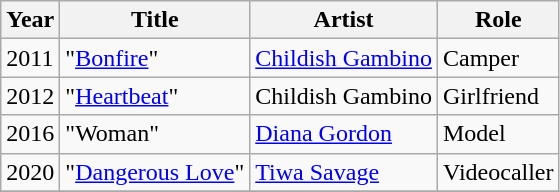<table class="wikitable sortable">
<tr>
<th>Year</th>
<th>Title</th>
<th>Artist</th>
<th>Role</th>
</tr>
<tr>
<td>2011</td>
<td>"<a href='#'>Bonfire</a>"</td>
<td><a href='#'>Childish Gambino</a></td>
<td>Camper</td>
</tr>
<tr>
<td>2012</td>
<td>"<a href='#'>Heartbeat</a>"</td>
<td>Childish Gambino</td>
<td>Girlfriend</td>
</tr>
<tr>
<td>2016</td>
<td>"Woman"</td>
<td><a href='#'>Diana Gordon</a></td>
<td>Model</td>
</tr>
<tr>
<td>2020</td>
<td>"<a href='#'>Dangerous Love</a>"</td>
<td><a href='#'>Tiwa Savage</a></td>
<td>Videocaller</td>
</tr>
<tr>
</tr>
</table>
